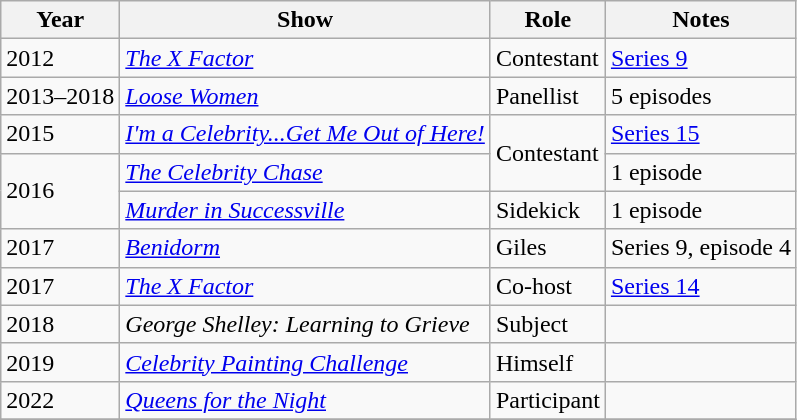<table class="wikitable">
<tr>
<th>Year</th>
<th>Show</th>
<th>Role</th>
<th>Notes</th>
</tr>
<tr>
<td>2012</td>
<td><em><a href='#'>The X Factor</a></em></td>
<td>Contestant</td>
<td><a href='#'>Series 9</a></td>
</tr>
<tr>
<td>2013–2018</td>
<td><em><a href='#'>Loose Women</a></em></td>
<td>Panellist</td>
<td>5 episodes</td>
</tr>
<tr>
<td>2015</td>
<td><em><a href='#'>I'm a Celebrity...Get Me Out of Here!</a></em></td>
<td rowspan=2>Contestant</td>
<td><a href='#'>Series 15</a></td>
</tr>
<tr>
<td rowspan=2>2016</td>
<td><em><a href='#'>The Celebrity Chase</a></em></td>
<td>1 episode</td>
</tr>
<tr>
<td><em><a href='#'>Murder in Successville</a></em></td>
<td>Sidekick</td>
<td>1 episode</td>
</tr>
<tr>
<td>2017</td>
<td><em><a href='#'>Benidorm</a></em></td>
<td>Giles</td>
<td>Series 9, episode 4</td>
</tr>
<tr>
<td>2017</td>
<td><em><a href='#'>The X Factor</a></em></td>
<td>Co-host</td>
<td><a href='#'>Series 14</a></td>
</tr>
<tr>
<td>2018</td>
<td><em>George Shelley: Learning to Grieve</em></td>
<td>Subject</td>
</tr>
<tr>
<td>2019</td>
<td><em><a href='#'>Celebrity Painting Challenge</a></em></td>
<td>Himself</td>
<td></td>
</tr>
<tr>
<td>2022</td>
<td><em><a href='#'>Queens for the Night</a></em></td>
<td>Participant</td>
<td></td>
</tr>
<tr>
</tr>
</table>
